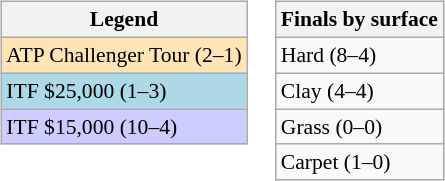<table>
<tr valign=top>
<td><br><table class=wikitable style=font-size:90%>
<tr>
<th>Legend</th>
</tr>
<tr bgcolor=moccasin>
<td>ATP Challenger Tour (2–1)</td>
</tr>
<tr style="background:lightblue;">
<td>ITF $25,000 (1–3)</td>
</tr>
<tr style="background:#ccccff;">
<td>ITF $15,000 (10–4)</td>
</tr>
</table>
</td>
<td><br><table class=wikitable style=font-size:90%>
<tr>
<th>Finals by surface</th>
</tr>
<tr>
<td>Hard (8–4)</td>
</tr>
<tr>
<td>Clay (4–4)</td>
</tr>
<tr>
<td>Grass (0–0)</td>
</tr>
<tr>
<td>Carpet (1–0)</td>
</tr>
</table>
</td>
</tr>
</table>
